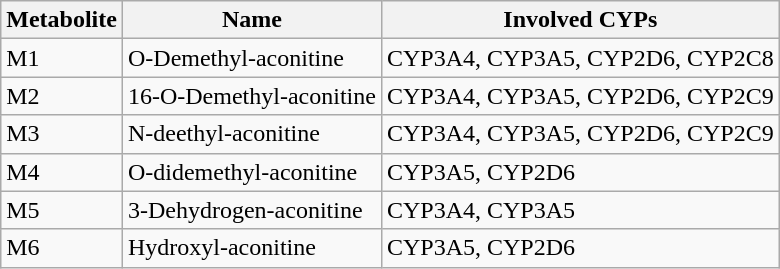<table class="wikitable">
<tr>
<th>Metabolite</th>
<th>Name</th>
<th>Involved CYPs</th>
</tr>
<tr>
<td>M1</td>
<td>O-Demethyl-aconitine</td>
<td>CYP3A4, CYP3A5, CYP2D6, CYP2C8</td>
</tr>
<tr>
<td>M2</td>
<td>16-O-Demethyl-aconitine</td>
<td>CYP3A4, CYP3A5, CYP2D6, CYP2C9</td>
</tr>
<tr>
<td>M3</td>
<td>N-deethyl-aconitine</td>
<td>CYP3A4, CYP3A5, CYP2D6, CYP2C9</td>
</tr>
<tr>
<td>M4</td>
<td>O-didemethyl-aconitine</td>
<td>CYP3A5, CYP2D6</td>
</tr>
<tr>
<td>M5</td>
<td>3-Dehydrogen-aconitine</td>
<td>CYP3A4, CYP3A5</td>
</tr>
<tr>
<td>M6</td>
<td>Hydroxyl-aconitine</td>
<td>CYP3A5, CYP2D6</td>
</tr>
</table>
